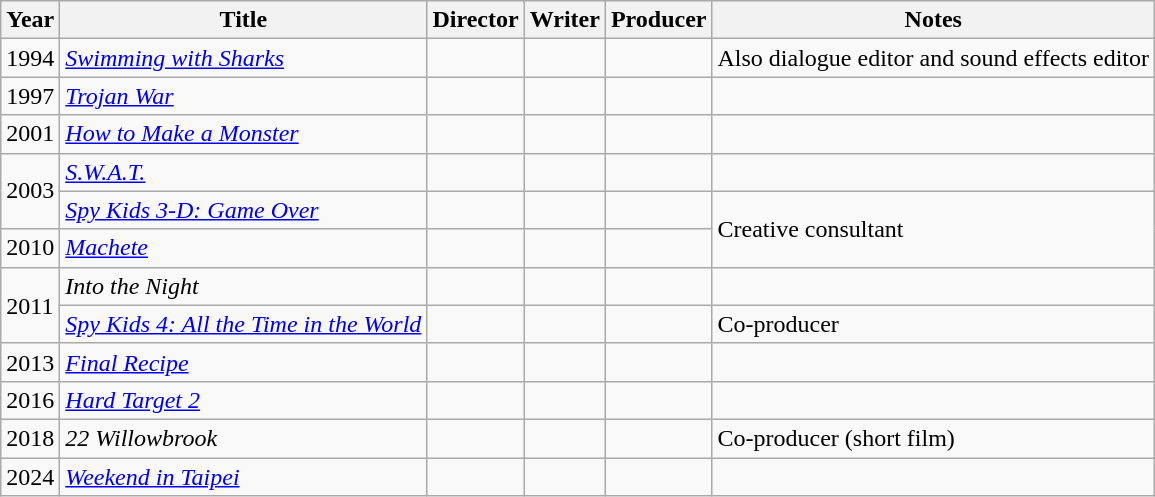<table class="wikitable sortable">
<tr>
<th>Year</th>
<th>Title</th>
<th>Director</th>
<th>Writer</th>
<th>Producer</th>
<th>Notes</th>
</tr>
<tr>
<td>1994</td>
<td><em><a href='#'>Swimming with Sharks</a></em></td>
<td></td>
<td></td>
<td></td>
<td>Also dialogue editor and sound effects editor</td>
</tr>
<tr>
<td>1997</td>
<td><em><a href='#'>Trojan War</a></em></td>
<td></td>
<td></td>
<td></td>
<td></td>
</tr>
<tr>
<td>2001</td>
<td><em><a href='#'>How to Make a Monster</a></em></td>
<td></td>
<td></td>
<td></td>
<td></td>
</tr>
<tr>
<td rowspan="2">2003</td>
<td><em><a href='#'>S.W.A.T.</a></em></td>
<td></td>
<td></td>
<td></td>
<td></td>
</tr>
<tr>
<td><em><a href='#'>Spy Kids 3-D: Game Over</a></em></td>
<td></td>
<td></td>
<td></td>
<td rowspan="2">Creative consultant</td>
</tr>
<tr>
<td>2010</td>
<td><em><a href='#'>Machete</a></em></td>
<td></td>
<td></td>
<td></td>
</tr>
<tr>
<td rowspan="2">2011</td>
<td><em>Into the Night</em></td>
<td></td>
<td></td>
<td></td>
<td></td>
</tr>
<tr>
<td><em><a href='#'>Spy Kids 4: All the Time in the World</a></em></td>
<td></td>
<td></td>
<td></td>
<td>Co-producer</td>
</tr>
<tr>
<td>2013</td>
<td><em><a href='#'>Final Recipe</a></em></td>
<td></td>
<td></td>
<td></td>
<td></td>
</tr>
<tr>
<td>2016</td>
<td><em><a href='#'>Hard Target 2</a></em></td>
<td></td>
<td></td>
<td></td>
<td></td>
</tr>
<tr>
<td>2018</td>
<td><em>22 Willowbrook</em></td>
<td></td>
<td></td>
<td></td>
<td>Co-producer (short film)</td>
</tr>
<tr>
<td>2024</td>
<td><em><a href='#'>Weekend in Taipei</a></em></td>
<td></td>
<td></td>
<td></td>
<td></td>
</tr>
</table>
